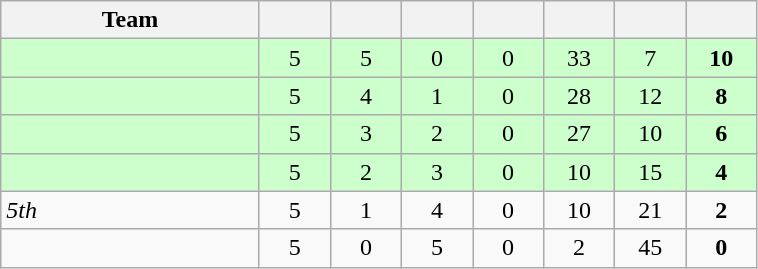<table class="wikitable" style="text-align:center;">
<tr>
<th width=165>Team</th>
<th width=40></th>
<th width=40></th>
<th width=40></th>
<th width=40></th>
<th width=40></th>
<th width=40></th>
<th width=40></th>
</tr>
<tr bgcolor="ccffcc">
<td style="text-align:left;"></td>
<td>5</td>
<td>5</td>
<td>0</td>
<td>0</td>
<td>33</td>
<td>7</td>
<td><strong>10</strong></td>
</tr>
<tr bgcolor="ccffcc">
<td style="text-align:left;"></td>
<td>5</td>
<td>4</td>
<td>1</td>
<td>0</td>
<td>28</td>
<td>12</td>
<td><strong>8</strong></td>
</tr>
<tr bgcolor="ccffcc">
<td style="text-align:left;"></td>
<td>5</td>
<td>3</td>
<td>2</td>
<td>0</td>
<td>27</td>
<td>10</td>
<td><strong>6</strong></td>
</tr>
<tr bgcolor="ccffcc">
<td style="text-align:left;"></td>
<td>5</td>
<td>2</td>
<td>3</td>
<td>0</td>
<td>10</td>
<td>15</td>
<td><strong>4</strong></td>
</tr>
<tr>
<td style="text-align:left;"> <em>5th</em></td>
<td>5</td>
<td>1</td>
<td>4</td>
<td>0</td>
<td>10</td>
<td>21</td>
<td><strong>2</strong></td>
</tr>
<tr>
<td style="text-align:left;"></td>
<td>5</td>
<td>0</td>
<td>5</td>
<td>0</td>
<td>2</td>
<td>45</td>
<td><strong>0</strong></td>
</tr>
</table>
